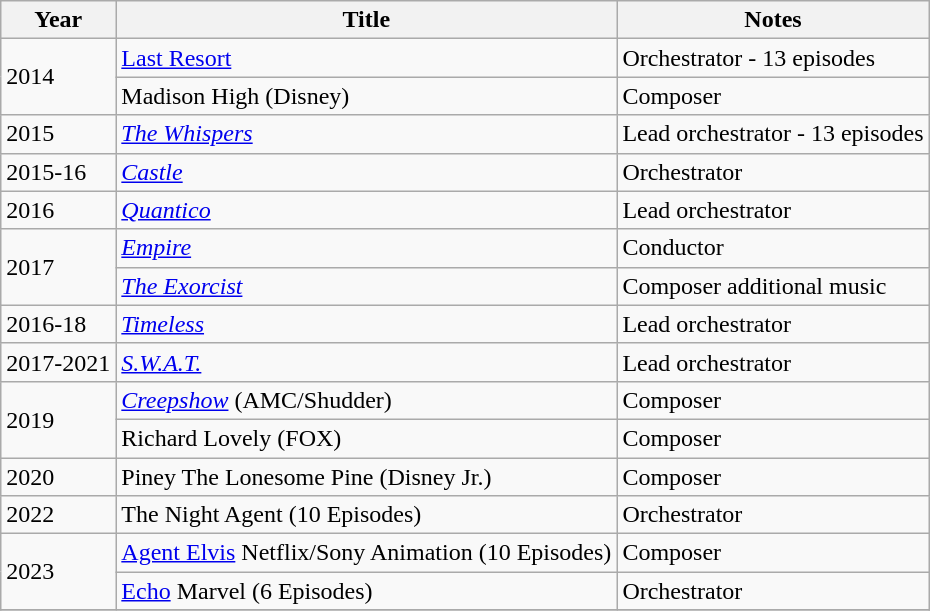<table class="wikitable">
<tr>
<th>Year</th>
<th>Title</th>
<th>Notes</th>
</tr>
<tr>
<td rowspan="2">2014</td>
<td><a href='#'>Last Resort</a></td>
<td>Orchestrator - 13 episodes</td>
</tr>
<tr>
<td>Madison High (Disney)</td>
<td>Composer</td>
</tr>
<tr>
<td rowspan="1">2015</td>
<td><em><a href='#'>The Whispers</a></em></td>
<td>Lead orchestrator - 13 episodes</td>
</tr>
<tr>
<td>2015-16</td>
<td><em><a href='#'>Castle</a></em></td>
<td>Orchestrator</td>
</tr>
<tr>
<td>2016</td>
<td><em><a href='#'>Quantico</a></em></td>
<td>Lead orchestrator</td>
</tr>
<tr>
<td rowspan="2">2017</td>
<td><em><a href='#'>Empire</a></em></td>
<td>Conductor</td>
</tr>
<tr>
<td><em><a href='#'>The Exorcist</a></em></td>
<td>Composer additional music</td>
</tr>
<tr>
<td>2016-18</td>
<td><em><a href='#'>Timeless</a></em></td>
<td>Lead orchestrator</td>
</tr>
<tr>
<td rowspan="1">2017-2021</td>
<td><em><a href='#'>S.W.A.T.</a></em></td>
<td>Lead orchestrator</td>
</tr>
<tr>
<td rowspan="2">2019</td>
<td><em><a href='#'>Creepshow</a></em> (AMC/Shudder)</td>
<td>Composer</td>
</tr>
<tr>
<td>Richard Lovely (FOX)</td>
<td>Composer</td>
</tr>
<tr>
<td rowspan="1">2020</td>
<td>Piney The Lonesome Pine (Disney Jr.)</td>
<td>Composer</td>
</tr>
<tr>
<td rowspan="1">2022</td>
<td>The Night Agent (10 Episodes)</td>
<td>Orchestrator</td>
</tr>
<tr>
<td rowspan="2">2023</td>
<td><a href='#'>Agent Elvis</a> Netflix/Sony Animation (10 Episodes)</td>
<td>Composer</td>
</tr>
<tr>
<td><a href='#'>Echo</a> Marvel (6 Episodes)</td>
<td>Orchestrator</td>
</tr>
<tr>
</tr>
</table>
